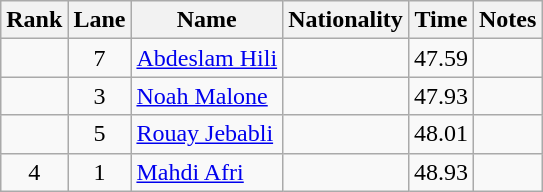<table class="wikitable sortable" style="text-align:center">
<tr>
<th>Rank</th>
<th>Lane</th>
<th>Name</th>
<th>Nationality</th>
<th>Time</th>
<th>Notes</th>
</tr>
<tr>
<td></td>
<td>7</td>
<td align="left"><a href='#'>Abdeslam Hili</a></td>
<td align="left"></td>
<td>47.59</td>
<td><strong></strong></td>
</tr>
<tr>
<td></td>
<td>3</td>
<td align="left"><a href='#'>Noah Malone</a></td>
<td align="left"></td>
<td>47.93</td>
<td></td>
</tr>
<tr>
<td></td>
<td>5</td>
<td align="left"><a href='#'>Rouay Jebabli</a></td>
<td align="left"></td>
<td>48.01</td>
<td></td>
</tr>
<tr>
<td>4</td>
<td>1</td>
<td align="left"><a href='#'>Mahdi Afri</a></td>
<td align="left"></td>
<td>48.93</td>
<td></td>
</tr>
</table>
